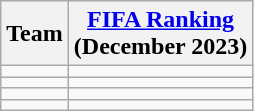<table class="wikitable sortable" style="text-align: left;">
<tr>
<th>Team</th>
<th><a href='#'>FIFA Ranking</a><br>(December 2023)</th>
</tr>
<tr>
<td></td>
<td></td>
</tr>
<tr>
<td></td>
<td></td>
</tr>
<tr>
<td></td>
<td></td>
</tr>
<tr>
<td></td>
<td></td>
</tr>
</table>
